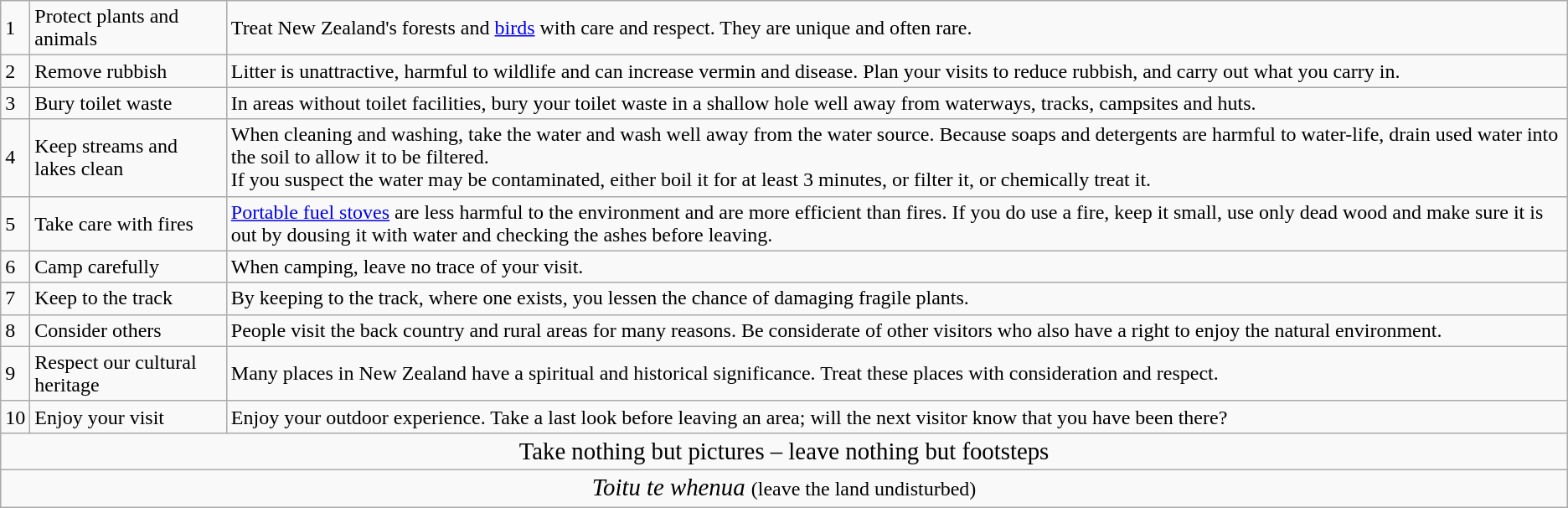<table class="wikitable float-left">
<tr>
<td>1</td>
<td>Protect plants and animals</td>
<td>Treat New Zealand's forests and <a href='#'>birds</a> with care and respect. They are unique and often rare.</td>
</tr>
<tr>
<td>2</td>
<td>Remove rubbish</td>
<td>Litter is unattractive, harmful to wildlife and can increase vermin and disease. Plan your visits to reduce rubbish, and carry out what you carry in.</td>
</tr>
<tr>
<td>3</td>
<td>Bury toilet waste</td>
<td>In areas without toilet facilities, bury your toilet waste in a shallow hole well away from waterways, tracks, campsites and huts.</td>
</tr>
<tr>
<td>4</td>
<td>Keep streams and lakes clean</td>
<td>When cleaning and washing, take the water and wash well away from the water source. Because soaps and detergents are harmful to water-life, drain used water into the soil to allow it to be filtered.<br>If you suspect the water may be contaminated, either boil it for at least 3 minutes, or filter it, or chemically treat it.</td>
</tr>
<tr>
<td>5</td>
<td>Take care with fires</td>
<td><a href='#'>Portable fuel stoves</a> are less harmful to the environment and are more efficient than fires. If you do use a fire, keep it small, use only dead wood and make sure it is out by dousing it with water and checking the ashes before leaving.</td>
</tr>
<tr>
<td>6</td>
<td>Camp carefully</td>
<td>When camping, leave no trace of your visit.</td>
</tr>
<tr>
<td>7</td>
<td>Keep to the track</td>
<td>By keeping to the track, where one exists, you lessen the chance of damaging fragile plants.</td>
</tr>
<tr>
<td>8</td>
<td>Consider others</td>
<td>People visit the back country and rural areas for many reasons. Be considerate of other visitors who also have a right to enjoy the natural environment.</td>
</tr>
<tr>
<td>9</td>
<td>Respect our cultural heritage</td>
<td>Many places in New Zealand have a spiritual and historical significance. Treat these places with consideration and respect.</td>
</tr>
<tr>
<td>10</td>
<td>Enjoy your visit</td>
<td>Enjoy your outdoor experience. Take a last look before leaving an area; will the next visitor know that you have been there?</td>
</tr>
<tr style="text-align:center">
<td colspan="3"><big>Take nothing but pictures – leave nothing but footsteps</big></td>
</tr>
<tr style="text-align:center">
<td colspan="3"><big><em>Toitu te whenua</em> </big> (leave the land undisturbed)</td>
</tr>
</table>
